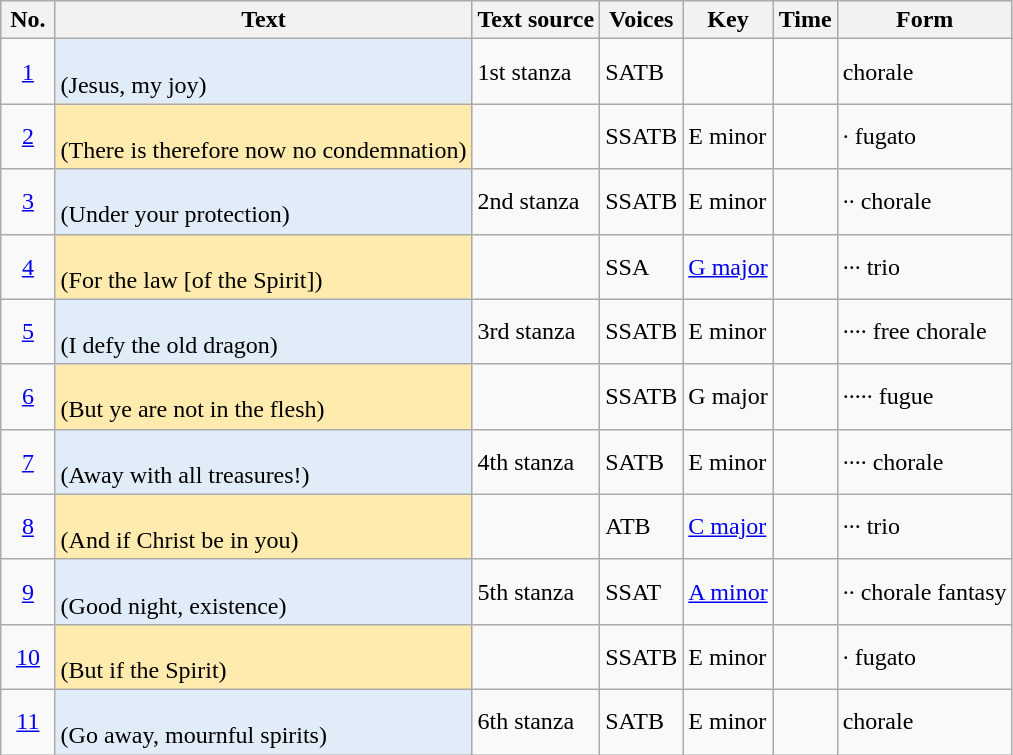<table class="wikitable">
<tr>
<th scope="col">No.</th>
<th scope="col">Text</th>
<th scope="col">Text source</th>
<th scope="col">Voices</th>
<th scope="col">Key</th>
<th scope="col">Time</th>
<th scope="col">Form</th>
</tr>
<tr>
<td style="text-align: center; padding: 0.6em;"><a href='#'>1</a></td>
<td bgcolor="#E0ECF8"> <br> (Jesus, my joy)</td>
<td>1st stanza</td>
<td>SATB</td>
<td></td>
<td style="text-align: center;"></td>
<td>chorale</td>
</tr>
<tr>
<td style="text-align: center; padding: 0.6em;"><a href='#'>2</a></td>
<td bgcolor="#FFEBAD"> <br> (There is therefore now no condemnation)</td>
<td></td>
<td>SSATB</td>
<td>E minor</td>
<td style="text-align: center;"></td>
<td>· fugato</td>
</tr>
<tr>
<td style="text-align: center; padding: 0.6em;"><a href='#'>3</a></td>
<td bgcolor="#E0ECF8"> <br> (Under your protection)</td>
<td>2nd stanza</td>
<td>SSATB</td>
<td>E minor</td>
<td style="text-align: center;"></td>
<td>·· chorale</td>
</tr>
<tr>
<td style="text-align: center; padding: 0.6em;"><a href='#'>4</a></td>
<td bgcolor="#FFEBAD"> <br> (For the law [of the Spirit])</td>
<td></td>
<td>SSA</td>
<td><a href='#'>G major</a></td>
<td style="text-align: center;"></td>
<td>··· trio</td>
</tr>
<tr>
<td style="text-align: center; padding: 0.6em;"><a href='#'>5</a></td>
<td bgcolor="#E0ECF8"> <br> (I defy the old dragon)</td>
<td>3rd stanza</td>
<td>SSATB</td>
<td>E minor</td>
<td style="text-align: center;"></td>
<td>···· free chorale</td>
</tr>
<tr>
<td style="text-align: center; padding: 0.6em;"><a href='#'>6</a></td>
<td bgcolor="#FFEBAD"> <br> (But ye are not in the flesh)</td>
<td></td>
<td>SSATB</td>
<td>G major</td>
<td style="text-align: center;"></td>
<td>····· fugue</td>
</tr>
<tr>
<td style="text-align: center; padding: 0.6em;"><a href='#'>7</a></td>
<td bgcolor="#E0ECF8"> <br> (Away with all treasures!)</td>
<td>4th stanza</td>
<td>SATB</td>
<td>E minor</td>
<td style="text-align: center;"></td>
<td>···· chorale</td>
</tr>
<tr>
<td style="text-align: center; padding: 0.6em;"><a href='#'>8</a></td>
<td bgcolor="#FFEBAD"> <br> (And if Christ be in you)</td>
<td></td>
<td>ATB</td>
<td><a href='#'>C major</a></td>
<td style="text-align: center;"></td>
<td>··· trio</td>
</tr>
<tr>
<td style="text-align: center; padding: 0.6em;"><a href='#'>9</a></td>
<td bgcolor="#E0ECF8"> <br> (Good night, existence)</td>
<td>5th stanza</td>
<td>SSAT</td>
<td><a href='#'>A minor</a></td>
<td style="text-align: center;"></td>
<td>·· chorale fantasy</td>
</tr>
<tr>
<td style="text-align: center; padding: 0.6em;"><a href='#'>10</a></td>
<td bgcolor="#FFEBAD"> <br> (But if the Spirit)</td>
<td></td>
<td>SSATB</td>
<td>E minor</td>
<td style="text-align: center;"></td>
<td>· fugato</td>
</tr>
<tr>
<td style="text-align: center; padding: 0.6em;"><a href='#'>11</a></td>
<td bgcolor="#E0ECF8"> <br> (Go away, mournful spirits)</td>
<td>6th stanza</td>
<td>SATB</td>
<td>E minor</td>
<td style="text-align: center;"></td>
<td>chorale</td>
</tr>
</table>
